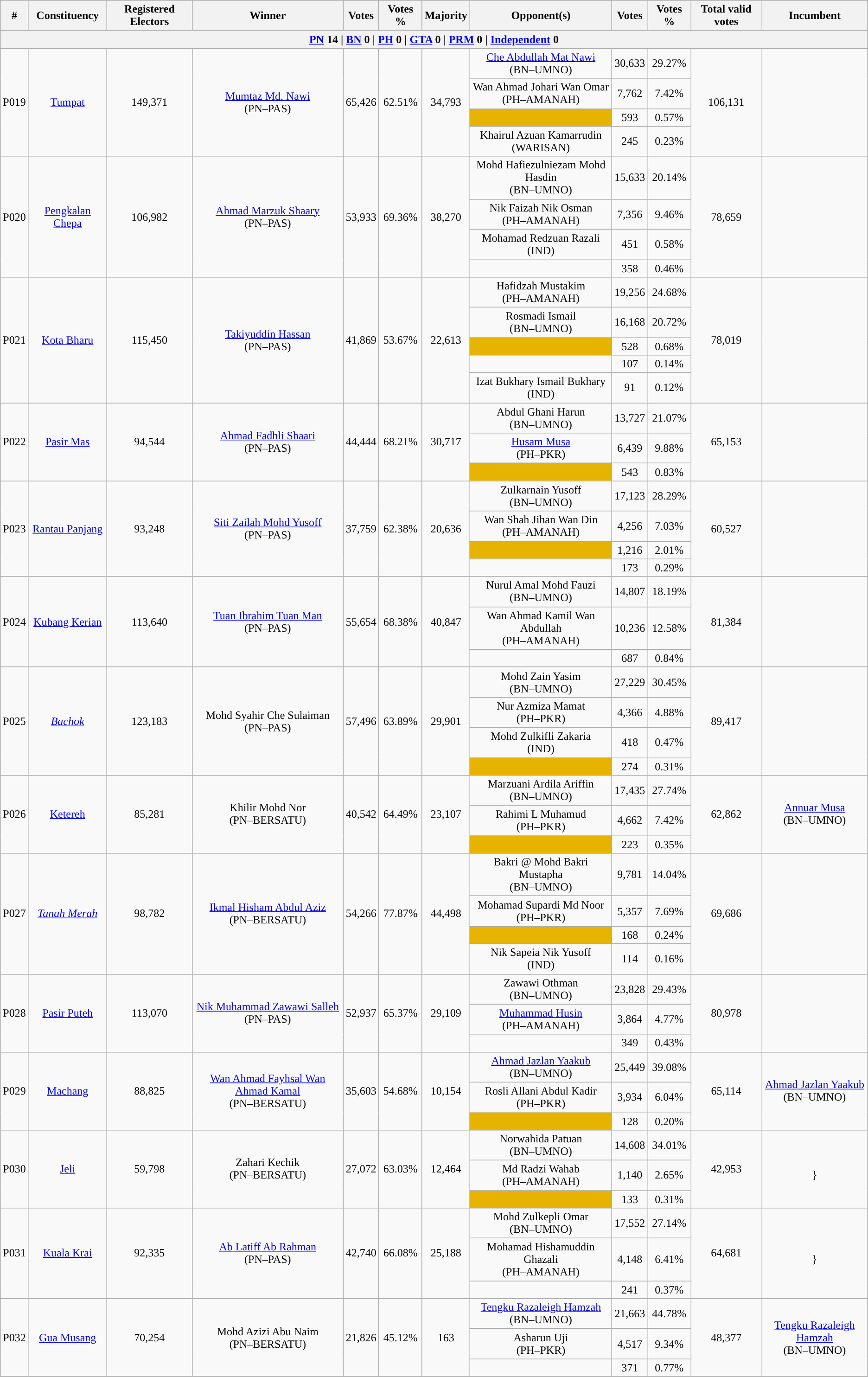<table class="wikitable sortable" style">
<tr>
<th>#</th>
<th>Constituency</th>
<th>Registered Electors</th>
<th>Winner</th>
<th>Votes</th>
<th>Votes %</th>
<th>Majority</th>
<th>Opponent(s)</th>
<th>Votes</th>
<th>Votes %</th>
<th>Total valid votes</th>
<th>Incumbent</th>
</tr>
<tr>
<th colspan="13"><a href='#'>PN</a> <strong>14</strong> | <a href='#'>BN</a> <strong>0</strong>  | <a href='#'>PH</a> <strong>0</strong> | <a href='#'>GTA</a> <strong>0</strong> | <a href='#'>PRM</a> <strong>0</strong> | <a href='#'>Independent</a> <strong>0</strong></th>
</tr>
<tr align="center">
<td rowspan=4>P019</td>
<td rowspan=4><a href='#'>Tumpat</a></td>
<td rowspan=4>149,371</td>
<td rowspan=4><a href='#'>Mumtaz Md. Nawi</a><br>(PN–PAS)</td>
<td rowspan=4>65,426</td>
<td rowspan=4>62.51%</td>
<td rowspan=4>34,793</td>
<td><a href='#'>Che Abdullah Mat Nawi</a><br>(BN–UMNO)</td>
<td>30,633</td>
<td>29.27%</td>
<td rowspan=4>106,131</td>
<td rowspan=4><br></td>
</tr>
<tr align="center">
<td>Wan Ahmad Johari Wan Omar<br>(PH–AMANAH)</td>
<td>7,762</td>
<td>7.42%</td>
</tr>
<tr align="center">
<td bgcolor=#e6b400></td>
<td>593</td>
<td>0.57%</td>
</tr>
<tr align="center">
<td>Khairul Azuan Kamarrudin<br>(WARISAN)</td>
<td>245</td>
<td>0.23%</td>
</tr>
<tr align="center">
<td rowspan=4>P020</td>
<td rowspan=4><a href='#'>Pengkalan Chepa</a></td>
<td rowspan=4>106,982</td>
<td rowspan=4><a href='#'>Ahmad Marzuk Shaary</a><br>(PN–PAS)</td>
<td rowspan=4>53,933</td>
<td rowspan=4>69.36%</td>
<td rowspan=4>38,270</td>
<td>Mohd Hafiezulniezam Mohd Hasdin<br>(BN–UMNO)</td>
<td>15,633</td>
<td>20.14%</td>
<td rowspan=4>78,659</td>
<td rowspan=4><br></td>
</tr>
<tr align="center">
<td>Nik Faizah Nik Osman<br>(PH–AMANAH)</td>
<td>7,356</td>
<td>9.46%</td>
</tr>
<tr align="center">
<td>Mohamad Redzuan Razali<br>(IND)</td>
<td>451</td>
<td>0.58%</td>
</tr>
<tr align="center">
<td></td>
<td>358</td>
<td>0.46%</td>
</tr>
<tr align="center">
<td rowspan=5>P021</td>
<td rowspan=5><a href='#'>Kota Bharu</a></td>
<td rowspan=5>115,450</td>
<td rowspan=5><a href='#'>Takiyuddin Hassan</a><br>(PN–PAS)</td>
<td rowspan=5>41,869</td>
<td rowspan=5>53.67%</td>
<td rowspan=5>22,613</td>
<td>Hafidzah Mustakim<br>(PH–AMANAH)</td>
<td>19,256</td>
<td>24.68%</td>
<td rowspan=5>78,019</td>
<td rowspan=5><br></td>
</tr>
<tr align="center">
<td>Rosmadi Ismail<br>(BN–UMNO)</td>
<td>16,168</td>
<td>20.72%</td>
</tr>
<tr align="center">
<td bgcolor=#e6b400></td>
<td>528</td>
<td>0.68%</td>
</tr>
<tr align="center">
<td></td>
<td>107</td>
<td>0.14%</td>
</tr>
<tr align="center">
<td>Izat Bukhary Ismail Bukhary<br>(IND)</td>
<td>91</td>
<td>0.12%</td>
</tr>
<tr align="center">
<td rowspan=3>P022</td>
<td rowspan=3><a href='#'>Pasir Mas</a></td>
<td rowspan=3>94,544</td>
<td rowspan=3><a href='#'>Ahmad Fadhli Shaari</a><br>(PN–PAS)</td>
<td rowspan=3>44,444</td>
<td rowspan=3>68.21%</td>
<td rowspan=3>30,717</td>
<td>Abdul Ghani Harun<br>(BN–UMNO)</td>
<td>13,727</td>
<td>21.07%</td>
<td rowspan=3>65,153</td>
<td rowspan=3><br></td>
</tr>
<tr align="center">
<td><a href='#'>Husam Musa</a><br>(PH–PKR)</td>
<td>6,439</td>
<td>9.88%</td>
</tr>
<tr align="center">
<td bgcolor=#e6b400></td>
<td>543</td>
<td>0.83%</td>
</tr>
<tr align="center">
<td rowspan=4>P023</td>
<td rowspan=4><a href='#'>Rantau Panjang</a></td>
<td rowspan=4>93,248</td>
<td rowspan=4><a href='#'>Siti Zailah Mohd Yusoff</a><br>(PN–PAS)</td>
<td rowspan=4>37,759</td>
<td rowspan=4>62.38%</td>
<td rowspan=4>20,636</td>
<td>Zulkarnain Yusoff<br>(BN–UMNO)</td>
<td>17,123</td>
<td>28.29%</td>
<td rowspan=4>60,527</td>
<td rowspan=4><br></td>
</tr>
<tr align="center">
<td>Wan Shah Jihan Wan Din<br>(PH–AMANAH)</td>
<td>4,256</td>
<td>7.03%</td>
</tr>
<tr align="center">
<td bgcolor=#e6b400> <br> </td>
<td>1,216</td>
<td>2.01%</td>
</tr>
<tr align="center">
<td></td>
<td>173</td>
<td>0.29%</td>
</tr>
<tr align="center">
<td rowspan=3>P024</td>
<td rowspan=3><a href='#'>Kubang Kerian</a></td>
<td rowspan=3>113,640</td>
<td rowspan=3><a href='#'>Tuan Ibrahim Tuan Man</a><br>(PN–PAS)</td>
<td rowspan=3>55,654</td>
<td rowspan=3>68.38%</td>
<td rowspan=3>40,847</td>
<td>Nurul Amal Mohd Fauzi<br>(BN–UMNO)</td>
<td>14,807</td>
<td>18.19%</td>
<td rowspan=3>81,384</td>
<td rowspan=3><br></td>
</tr>
<tr align="center">
<td>Wan Ahmad Kamil Wan Abdullah<br>(PH–AMANAH)</td>
<td>10,236</td>
<td>12.58%</td>
</tr>
<tr align="center">
<td></td>
<td>687</td>
<td>0.84%</td>
</tr>
<tr align="center">
<td rowspan=4>P025</td>
<td rowspan=4><em><a href='#'>Bachok</a></em></td>
<td rowspan=4>123,183</td>
<td rowspan=4>Mohd Syahir Che Sulaiman<br>(PN–PAS)</td>
<td rowspan=4>57,496</td>
<td rowspan=4>63.89%</td>
<td rowspan=4>29,901</td>
<td>Mohd Zain Yasim<br>(BN–UMNO)</td>
<td>27,229</td>
<td>30.45%</td>
<td rowspan=4>89,417</td>
<td rowspan=4><br></td>
</tr>
<tr align="center">
<td>Nur Azmiza Mamat<br>(PH–PKR)</td>
<td>4,366</td>
<td>4.88%</td>
</tr>
<tr align="center">
<td>Mohd Zulkifli Zakaria<br>(IND)</td>
<td>418</td>
<td>0.47%</td>
</tr>
<tr align="center">
<td bgcolor=#e6b400></td>
<td>274</td>
<td>0.31%</td>
</tr>
<tr align="center">
<td rowspan=3>P026</td>
<td rowspan=3><a href='#'>Ketereh</a></td>
<td rowspan=3>85,281</td>
<td rowspan=3>Khilir Mohd Nor<br>(PN–BERSATU)</td>
<td rowspan=3>40,542</td>
<td rowspan=3>64.49%</td>
<td rowspan=3>23,107</td>
<td>Marzuani Ardila Ariffin<br>(BN–UMNO)</td>
<td>17,435</td>
<td>27.74%</td>
<td rowspan=3>62,862</td>
<td rowspan=3><a href='#'>Annuar Musa</a><br>(BN–UMNO)</td>
</tr>
<tr align="center">
<td>Rahimi L Muhamud<br>(PH–PKR)</td>
<td>4,662</td>
<td>7.42%</td>
</tr>
<tr align="center">
<td bgcolor=#e6b400></td>
<td>223</td>
<td>0.35%</td>
</tr>
<tr align="center">
<td rowspan=4>P027</td>
<td rowspan=4><em><a href='#'>Tanah Merah</a></em></td>
<td rowspan=4>98,782</td>
<td rowspan=4><a href='#'>Ikmal Hisham Abdul Aziz</a><br>(PN–BERSATU) </td>
<td rowspan=4>54,266</td>
<td rowspan=4>77.87%</td>
<td rowspan=4>44,498</td>
<td>Bakri @ Mohd Bakri Mustapha<br>(BN–UMNO)</td>
<td>9,781</td>
<td>14.04%</td>
<td rowspan=4>69,686</td>
<td rowspan=4><br></td>
</tr>
<tr align="center">
<td>Mohamad Supardi Md Noor<br>(PH–PKR)</td>
<td>5,357</td>
<td>7.69%</td>
</tr>
<tr align="center">
<td bgcolor=#e6b400></td>
<td>168</td>
<td>0.24%</td>
</tr>
<tr align="center">
<td>Nik Sapeia Nik Yusoff<br>(IND)</td>
<td>114</td>
<td>0.16%</td>
</tr>
<tr align="center">
<td rowspan=3>P028</td>
<td rowspan=3><a href='#'>Pasir Puteh</a></td>
<td rowspan=3>113,070</td>
<td rowspan=3><a href='#'>Nik Muhammad Zawawi Salleh</a><br>(PN–PAS)</td>
<td rowspan=3>52,937</td>
<td rowspan=3>65.37%</td>
<td rowspan=3>29,109</td>
<td>Zawawi Othman<br>(BN–UMNO)</td>
<td>23,828</td>
<td>29.43%</td>
<td rowspan=3>80,978</td>
<td rowspan=3><br></td>
</tr>
<tr align="center">
<td><a href='#'>Muhammad Husin</a><br>(PH–AMANAH)</td>
<td>3,864</td>
<td>4.77%</td>
</tr>
<tr align="center">
<td></td>
<td>349</td>
<td>0.43%</td>
</tr>
<tr align="center">
<td rowspan=3>P029</td>
<td rowspan=3><a href='#'>Machang</a></td>
<td rowspan=3>88,825</td>
<td rowspan=3><a href='#'>Wan Ahmad Fayhsal Wan Ahmad Kamal</a><br>(PN–BERSATU) </td>
<td rowspan=3>35,603</td>
<td rowspan=3>54.68%</td>
<td rowspan=3>10,154</td>
<td><a href='#'>Ahmad Jazlan Yaakub</a><br>(BN–UMNO)</td>
<td>25,449</td>
<td>39.08%</td>
<td rowspan=3>65,114</td>
<td rowspan=3><a href='#'>Ahmad Jazlan Yaakub</a><br>(BN–UMNO)</td>
</tr>
<tr align="center">
<td>Rosli Allani Abdul Kadir<br>(PH–PKR)</td>
<td>3,934</td>
<td>6.04%</td>
</tr>
<tr align="center">
<td bgcolor=#e6b400></td>
<td>128</td>
<td>0.20%</td>
</tr>
<tr align="center">
<td rowspan=3>P030</td>
<td rowspan=3><a href='#'>Jeli</a></td>
<td rowspan=3>59,798</td>
<td rowspan=3>Zahari Kechik<br>(PN–BERSATU) </td>
<td rowspan=3>27,072</td>
<td rowspan=3>63.03%</td>
<td rowspan=3>12,464</td>
<td>Norwahida Patuan<br>(BN–UMNO)</td>
<td>14,608</td>
<td>34.01%</td>
<td rowspan=3>42,953</td>
<td rowspan=3><br>}</td>
</tr>
<tr align="center">
<td>Md Radzi Wahab<br>(PH–AMANAH)</td>
<td>1,140</td>
<td>2.65%</td>
</tr>
<tr align="center">
<td bgcolor=#e6b400></td>
<td>133</td>
<td>0.31%</td>
</tr>
<tr align="center">
<td rowspan=3>P031</td>
<td rowspan=3><a href='#'>Kuala Krai</a></td>
<td rowspan=3>92,335</td>
<td rowspan=3><a href='#'>Ab Latiff Ab Rahman</a><br>(PN–PAS)</td>
<td rowspan=3>42,740</td>
<td rowspan=3>66.08%</td>
<td rowspan=3>25,188</td>
<td>Mohd Zulkepli Omar<br>(BN–UMNO)</td>
<td>17,552</td>
<td>27.14%</td>
<td rowspan=3>64,681</td>
<td rowspan=3><br>}</td>
</tr>
<tr align="center">
<td>Mohamad Hishamuddin Ghazali<br>(PH–AMANAH)</td>
<td>4,148</td>
<td>6.41%</td>
</tr>
<tr align="center">
<td></td>
<td>241</td>
<td>0.37%</td>
</tr>
<tr align="center">
<td rowspan=3>P032</td>
<td rowspan=3><a href='#'>Gua Musang</a></td>
<td rowspan=3>70,254</td>
<td rowspan=3>Mohd Azizi Abu Naim<br>(PN–BERSATU) </td>
<td rowspan=3>21,826</td>
<td rowspan=3>45.12%</td>
<td rowspan=3>163</td>
<td><a href='#'>Tengku Razaleigh Hamzah</a><br>(BN–UMNO)</td>
<td>21,663</td>
<td>44.78%</td>
<td rowspan=3>48,377</td>
<td rowspan=3><a href='#'>Tengku Razaleigh Hamzah</a><br>(BN–UMNO)</td>
</tr>
<tr align="center">
<td>Asharun Uji<br>(PH–PKR)</td>
<td>4,517</td>
<td>9.34%</td>
</tr>
<tr align="center">
<td></td>
<td>371</td>
<td>0.77%</td>
</tr>
</table>
